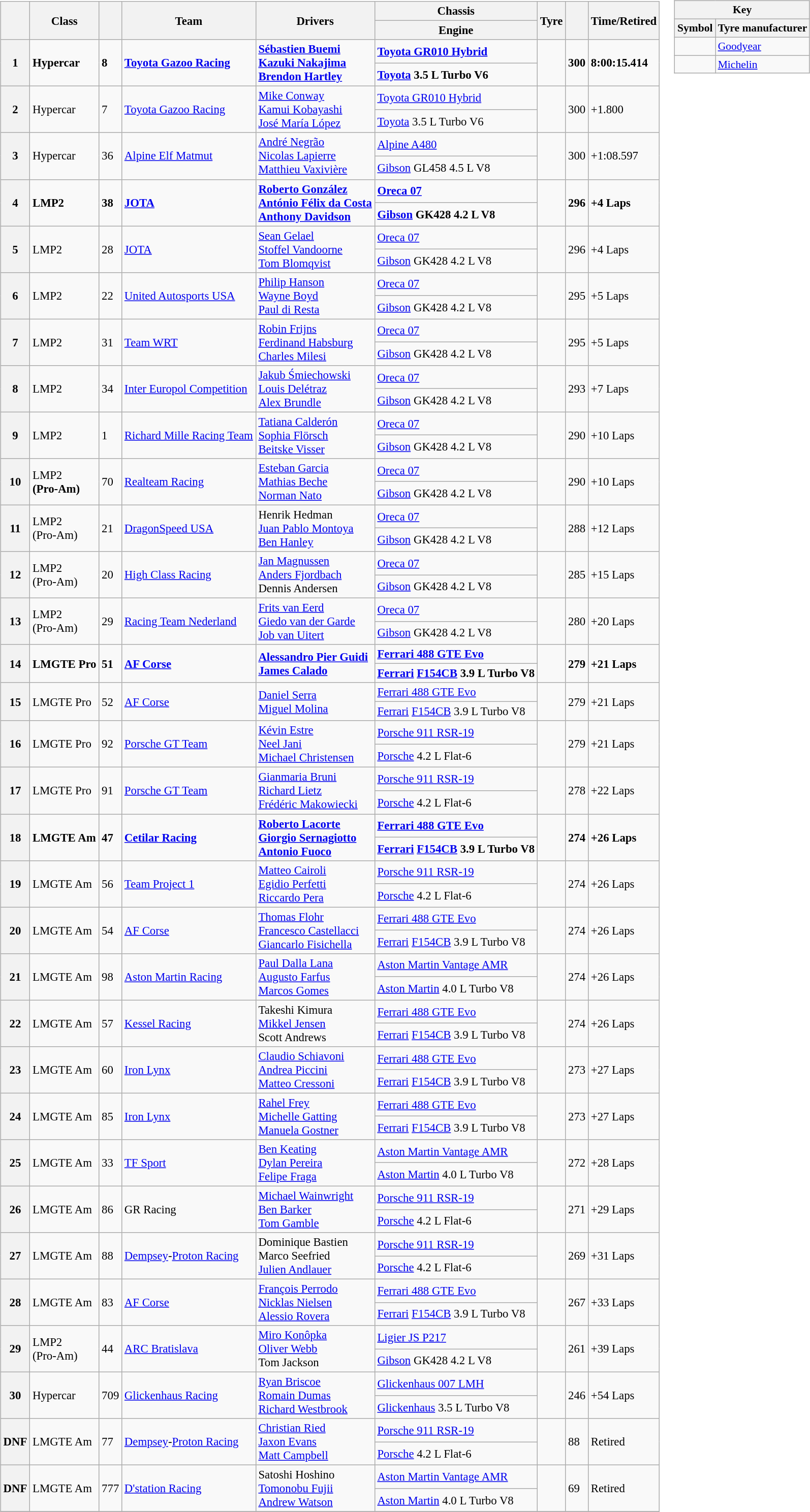<table>
<tr valign="top">
<td><br><table class="wikitable" style="font-size:95%;">
<tr>
<th rowspan=2></th>
<th rowspan=2>Class</th>
<th rowspan=2></th>
<th rowspan=2>Team</th>
<th rowspan=2>Drivers</th>
<th>Chassis</th>
<th rowspan=2>Tyre</th>
<th rowspan=2></th>
<th rowspan=2>Time/Retired</th>
</tr>
<tr>
<th>Engine</th>
</tr>
<tr>
<th rowspan=2><strong>1</strong></th>
<td rowspan=2><strong>Hypercar</strong></td>
<td rowspan=2><strong>8</strong></td>
<td rowspan=2><strong> <a href='#'>Toyota Gazoo Racing</a></strong></td>
<td rowspan=2><strong> <a href='#'>Sébastien Buemi</a><br> <a href='#'>Kazuki Nakajima</a><br> <a href='#'>Brendon Hartley</a></strong></td>
<td><strong><a href='#'>Toyota GR010 Hybrid</a></strong></td>
<td rowspan=2></td>
<td rowspan=2><strong>300</strong></td>
<td rowspan=2><strong>8:00:15.414</strong> </td>
</tr>
<tr>
<td><strong><a href='#'>Toyota</a> 3.5 L Turbo V6</strong></td>
</tr>
<tr>
<th rowspan=2>2</th>
<td rowspan=2>Hypercar</td>
<td rowspan=2>7</td>
<td rowspan=2> <a href='#'>Toyota Gazoo Racing</a></td>
<td rowspan=2> <a href='#'>Mike Conway</a> <br>  <a href='#'>Kamui Kobayashi</a> <br>  <a href='#'>José María López</a></td>
<td><a href='#'>Toyota GR010 Hybrid</a></td>
<td rowspan=2></td>
<td rowspan=2>300</td>
<td rowspan=2>+1.800</td>
</tr>
<tr>
<td><a href='#'>Toyota</a> 3.5 L Turbo V6</td>
</tr>
<tr>
<th rowspan=2>3</th>
<td rowspan=2>Hypercar</td>
<td rowspan=2>36</td>
<td rowspan=2> <a href='#'>Alpine Elf Matmut</a></td>
<td rowspan=2> <a href='#'>André Negrão</a> <br>  <a href='#'>Nicolas Lapierre</a> <br>  <a href='#'>Matthieu Vaxivière</a></td>
<td><a href='#'>Alpine A480</a></td>
<td rowspan=2></td>
<td rowspan=2>300</td>
<td rowspan=2>+1:08.597</td>
</tr>
<tr>
<td><a href='#'>Gibson</a> GL458 4.5 L V8</td>
</tr>
<tr>
<th rowspan=2><strong>4</strong></th>
<td rowspan=2><strong>LMP2</strong></td>
<td rowspan=2><strong>38</strong></td>
<td rowspan=2><strong> <a href='#'>JOTA</a></strong></td>
<td rowspan=2><strong> <a href='#'>Roberto González</a> <br>  <a href='#'>António Félix da Costa</a> <br>  <a href='#'>Anthony Davidson</a></strong></td>
<td><strong><a href='#'>Oreca 07</a></strong></td>
<td rowspan=2></td>
<td rowspan=2><strong>296</strong></td>
<td rowspan=2><strong>+4 Laps</strong> </td>
</tr>
<tr>
<td><strong><a href='#'>Gibson</a> GK428 4.2 L V8</strong></td>
</tr>
<tr>
<th rowspan=2>5</th>
<td rowspan=2>LMP2</td>
<td rowspan=2>28</td>
<td rowspan=2> <a href='#'>JOTA</a></td>
<td rowspan=2> <a href='#'>Sean Gelael</a> <br>  <a href='#'>Stoffel Vandoorne</a> <br>  <a href='#'>Tom Blomqvist</a></td>
<td><a href='#'>Oreca 07</a></td>
<td rowspan=2></td>
<td rowspan=2>296</td>
<td rowspan=2>+4 Laps</td>
</tr>
<tr>
<td><a href='#'>Gibson</a> GK428 4.2 L V8</td>
</tr>
<tr>
<th rowspan=2>6</th>
<td rowspan=2>LMP2</td>
<td rowspan=2>22</td>
<td rowspan=2> <a href='#'>United Autosports USA</a></td>
<td rowspan=2> <a href='#'>Philip Hanson</a> <br>  <a href='#'>Wayne Boyd</a> <br>  <a href='#'>Paul di Resta</a></td>
<td><a href='#'>Oreca 07</a></td>
<td rowspan=2></td>
<td rowspan=2>295</td>
<td rowspan=2>+5 Laps</td>
</tr>
<tr>
<td><a href='#'>Gibson</a> GK428 4.2 L V8</td>
</tr>
<tr>
<th rowspan=2>7</th>
<td rowspan=2>LMP2</td>
<td rowspan=2>31</td>
<td rowspan=2> <a href='#'>Team WRT</a></td>
<td rowspan=2> <a href='#'>Robin Frijns</a> <br>  <a href='#'>Ferdinand Habsburg</a> <br>  <a href='#'>Charles Milesi</a></td>
<td><a href='#'>Oreca 07</a></td>
<td rowspan=2></td>
<td rowspan=2>295</td>
<td rowspan=2>+5 Laps</td>
</tr>
<tr>
<td><a href='#'>Gibson</a> GK428 4.2 L V8</td>
</tr>
<tr>
<th rowspan=2>8</th>
<td rowspan=2>LMP2</td>
<td rowspan=2>34</td>
<td rowspan=2> <a href='#'>Inter Europol Competition</a></td>
<td rowspan=2> <a href='#'>Jakub Śmiechowski</a> <br>  <a href='#'>Louis Delétraz</a> <br>  <a href='#'>Alex Brundle</a></td>
<td><a href='#'>Oreca 07</a></td>
<td rowspan=2></td>
<td rowspan=2>293</td>
<td rowspan=2>+7 Laps</td>
</tr>
<tr>
<td><a href='#'>Gibson</a> GK428 4.2 L V8</td>
</tr>
<tr>
<th rowspan=2>9</th>
<td rowspan=2>LMP2</td>
<td rowspan=2>1</td>
<td rowspan=2> <a href='#'>Richard Mille Racing Team</a></td>
<td rowspan=2> <a href='#'>Tatiana Calderón</a> <br>  <a href='#'>Sophia Flörsch</a> <br>  <a href='#'>Beitske Visser</a></td>
<td><a href='#'>Oreca 07</a></td>
<td rowspan=2></td>
<td rowspan=2>290</td>
<td rowspan=2>+10 Laps</td>
</tr>
<tr>
<td><a href='#'>Gibson</a> GK428 4.2 L V8</td>
</tr>
<tr>
<th rowspan=2>10</th>
<td rowspan=2>LMP2<br><strong>(Pro-Am)</strong></td>
<td rowspan=2>70</td>
<td rowspan=2> <a href='#'>Realteam Racing</a></td>
<td rowspan=2> <a href='#'>Esteban Garcia</a> <br>  <a href='#'>Mathias Beche</a> <br>  <a href='#'>Norman Nato</a></td>
<td><a href='#'>Oreca 07</a></td>
<td rowspan=2></td>
<td rowspan=2>290</td>
<td rowspan=2>+10 Laps </td>
</tr>
<tr>
<td><a href='#'>Gibson</a> GK428 4.2 L V8</td>
</tr>
<tr>
<th rowspan=2>11</th>
<td rowspan=2>LMP2<br>(Pro-Am)</td>
<td rowspan=2>21</td>
<td rowspan=2> <a href='#'>DragonSpeed USA</a></td>
<td rowspan=2> Henrik Hedman <br>  <a href='#'>Juan Pablo Montoya</a> <br>  <a href='#'>Ben Hanley</a></td>
<td><a href='#'>Oreca 07</a></td>
<td rowspan=2></td>
<td rowspan=2>288</td>
<td rowspan=2>+12 Laps</td>
</tr>
<tr>
<td><a href='#'>Gibson</a> GK428 4.2 L V8</td>
</tr>
<tr>
<th rowspan=2>12</th>
<td rowspan=2>LMP2<br>(Pro-Am)</td>
<td rowspan=2>20</td>
<td rowspan=2> <a href='#'>High Class Racing</a></td>
<td rowspan=2> <a href='#'>Jan Magnussen</a> <br>  <a href='#'>Anders Fjordbach</a> <br>  Dennis Andersen</td>
<td><a href='#'>Oreca 07</a></td>
<td rowspan=2></td>
<td rowspan=2>285</td>
<td rowspan=2>+15 Laps</td>
</tr>
<tr>
<td><a href='#'>Gibson</a> GK428 4.2 L V8</td>
</tr>
<tr>
<th rowspan=2>13</th>
<td rowspan=2>LMP2<br>(Pro-Am)</td>
<td rowspan=2>29</td>
<td rowspan=2> <a href='#'>Racing Team Nederland</a></td>
<td rowspan=2> <a href='#'>Frits van Eerd</a><br>  <a href='#'>Giedo van der Garde</a> <br>  <a href='#'>Job van Uitert</a></td>
<td><a href='#'>Oreca 07</a></td>
<td rowspan=2></td>
<td rowspan=2>280</td>
<td rowspan=2>+20 Laps</td>
</tr>
<tr>
<td><a href='#'>Gibson</a> GK428 4.2 L V8</td>
</tr>
<tr>
<th rowspan=2><strong>14</strong></th>
<td rowspan=2><strong>LMGTE Pro</strong></td>
<td rowspan=2><strong>51</strong></td>
<td rowspan=2><strong> <a href='#'>AF Corse</a></strong></td>
<td rowspan=2><strong> <a href='#'>Alessandro Pier Guidi</a> <br>  <a href='#'>James Calado</a></strong></td>
<td><strong><a href='#'>Ferrari 488 GTE Evo</a></strong></td>
<td rowspan=2></td>
<td rowspan=2><strong>279</strong></td>
<td rowspan=2><strong>+21 Laps</strong> </td>
</tr>
<tr>
<td><strong><a href='#'>Ferrari</a> <a href='#'>F154CB</a> 3.9 L Turbo V8</strong></td>
</tr>
<tr>
<th rowspan=2>15</th>
<td rowspan=2>LMGTE Pro</td>
<td rowspan=2>52</td>
<td rowspan=2> <a href='#'>AF Corse</a></td>
<td rowspan=2> <a href='#'>Daniel Serra</a> <br>  <a href='#'>Miguel Molina</a></td>
<td><a href='#'>Ferrari 488 GTE Evo</a></td>
<td rowspan=2></td>
<td rowspan=2>279</td>
<td rowspan=2>+21 Laps</td>
</tr>
<tr>
<td><a href='#'>Ferrari</a> <a href='#'>F154CB</a> 3.9 L Turbo V8</td>
</tr>
<tr>
<th rowspan=2>16</th>
<td rowspan=2>LMGTE Pro</td>
<td rowspan=2>92</td>
<td rowspan=2> <a href='#'>Porsche GT Team</a></td>
<td rowspan=2> <a href='#'>Kévin Estre</a> <br>  <a href='#'>Neel Jani</a> <br>  <a href='#'>Michael Christensen</a></td>
<td><a href='#'>Porsche 911 RSR-19</a></td>
<td rowspan=2></td>
<td rowspan=2>279</td>
<td rowspan=2>+21 Laps</td>
</tr>
<tr>
<td><a href='#'>Porsche</a> 4.2 L Flat-6</td>
</tr>
<tr>
<th rowspan=2>17</th>
<td rowspan=2>LMGTE Pro</td>
<td rowspan=2>91</td>
<td rowspan=2> <a href='#'>Porsche GT Team</a></td>
<td rowspan=2> <a href='#'>Gianmaria Bruni</a> <br>  <a href='#'>Richard Lietz</a> <br>  <a href='#'>Frédéric Makowiecki</a></td>
<td><a href='#'>Porsche 911 RSR-19</a></td>
<td rowspan=2></td>
<td rowspan=2>278</td>
<td rowspan=2>+22 Laps</td>
</tr>
<tr>
<td><a href='#'>Porsche</a> 4.2 L Flat-6</td>
</tr>
<tr>
<th rowspan=2><strong>18</strong></th>
<td rowspan=2><strong>LMGTE Am</strong></td>
<td rowspan=2><strong>47</strong></td>
<td rowspan=2><strong> <a href='#'>Cetilar Racing</a></strong></td>
<td rowspan=2><strong> <a href='#'>Roberto Lacorte</a> <br>  <a href='#'>Giorgio Sernagiotto</a> <br>  <a href='#'>Antonio Fuoco</a></strong></td>
<td><strong><a href='#'>Ferrari 488 GTE Evo</a></strong></td>
<td rowspan=2></td>
<td rowspan=2><strong>274</strong></td>
<td rowspan=2><strong>+26 Laps</strong> </td>
</tr>
<tr>
<td><strong><a href='#'>Ferrari</a> <a href='#'>F154CB</a> 3.9 L Turbo V8</strong></td>
</tr>
<tr>
<th rowspan=2>19</th>
<td rowspan=2>LMGTE Am</td>
<td rowspan=2>56</td>
<td rowspan=2> <a href='#'>Team Project 1</a></td>
<td rowspan=2> <a href='#'>Matteo Cairoli</a> <br>  <a href='#'>Egidio Perfetti</a> <br>  <a href='#'>Riccardo Pera</a></td>
<td><a href='#'>Porsche 911 RSR-19</a></td>
<td rowspan=2></td>
<td rowspan=2>274</td>
<td rowspan=2>+26 Laps</td>
</tr>
<tr>
<td><a href='#'>Porsche</a> 4.2 L Flat-6</td>
</tr>
<tr>
<th rowspan=2>20</th>
<td rowspan=2>LMGTE Am</td>
<td rowspan=2>54</td>
<td rowspan=2> <a href='#'>AF Corse</a></td>
<td rowspan=2> <a href='#'>Thomas Flohr</a> <br>  <a href='#'>Francesco Castellacci</a> <br>  <a href='#'>Giancarlo Fisichella</a></td>
<td><a href='#'>Ferrari 488 GTE Evo</a></td>
<td rowspan=2></td>
<td rowspan=2>274</td>
<td rowspan=2>+26 Laps</td>
</tr>
<tr>
<td><a href='#'>Ferrari</a> <a href='#'>F154CB</a> 3.9 L Turbo V8</td>
</tr>
<tr>
<th rowspan=2>21</th>
<td rowspan=2>LMGTE Am</td>
<td rowspan=2>98</td>
<td rowspan=2> <a href='#'>Aston Martin Racing</a></td>
<td rowspan=2> <a href='#'>Paul Dalla Lana</a> <br>  <a href='#'>Augusto Farfus</a> <br>  <a href='#'>Marcos Gomes</a></td>
<td><a href='#'>Aston Martin Vantage AMR</a></td>
<td rowspan=2></td>
<td rowspan=2>274</td>
<td rowspan=2>+26 Laps</td>
</tr>
<tr>
<td><a href='#'>Aston Martin</a> 4.0 L Turbo V8</td>
</tr>
<tr>
<th rowspan=2>22</th>
<td rowspan=2>LMGTE Am</td>
<td rowspan=2>57</td>
<td rowspan=2> <a href='#'>Kessel Racing</a></td>
<td rowspan=2> Takeshi Kimura <br>  <a href='#'>Mikkel Jensen</a> <br>  Scott Andrews</td>
<td><a href='#'>Ferrari 488 GTE Evo</a></td>
<td rowspan=2></td>
<td rowspan=2>274</td>
<td rowspan=2>+26 Laps</td>
</tr>
<tr>
<td><a href='#'>Ferrari</a> <a href='#'>F154CB</a> 3.9 L Turbo V8</td>
</tr>
<tr>
<th rowspan=2>23</th>
<td rowspan=2>LMGTE Am</td>
<td rowspan=2>60</td>
<td rowspan=2> <a href='#'>Iron Lynx</a></td>
<td rowspan=2> <a href='#'>Claudio Schiavoni</a> <br>  <a href='#'>Andrea Piccini</a> <br>  <a href='#'>Matteo Cressoni</a></td>
<td><a href='#'>Ferrari 488 GTE Evo</a></td>
<td rowspan=2></td>
<td rowspan=2>273</td>
<td rowspan=2>+27 Laps</td>
</tr>
<tr>
<td><a href='#'>Ferrari</a> <a href='#'>F154CB</a> 3.9 L Turbo V8</td>
</tr>
<tr>
<th rowspan=2>24</th>
<td rowspan=2>LMGTE Am</td>
<td rowspan=2>85</td>
<td rowspan=2> <a href='#'>Iron Lynx</a></td>
<td rowspan=2> <a href='#'>Rahel Frey</a> <br>  <a href='#'>Michelle Gatting</a> <br>  <a href='#'>Manuela Gostner</a></td>
<td><a href='#'>Ferrari 488 GTE Evo</a></td>
<td rowspan=2></td>
<td rowspan=2>273</td>
<td rowspan=2>+27 Laps</td>
</tr>
<tr>
<td><a href='#'>Ferrari</a> <a href='#'>F154CB</a> 3.9 L Turbo V8</td>
</tr>
<tr>
<th rowspan=2>25</th>
<td rowspan=2>LMGTE Am</td>
<td rowspan=2>33</td>
<td rowspan=2> <a href='#'>TF Sport</a></td>
<td rowspan=2> <a href='#'>Ben Keating</a> <br>  <a href='#'>Dylan Pereira</a> <br>  <a href='#'>Felipe Fraga</a></td>
<td><a href='#'>Aston Martin Vantage AMR</a></td>
<td rowspan=2></td>
<td rowspan=2>272</td>
<td rowspan=2>+28 Laps</td>
</tr>
<tr>
<td><a href='#'>Aston Martin</a> 4.0 L Turbo V8</td>
</tr>
<tr>
<th rowspan=2>26</th>
<td rowspan=2>LMGTE Am</td>
<td rowspan=2>86</td>
<td rowspan=2> GR Racing</td>
<td rowspan=2> <a href='#'>Michael Wainwright</a> <br>  <a href='#'>Ben Barker</a> <br>  <a href='#'>Tom Gamble</a></td>
<td><a href='#'>Porsche 911 RSR-19</a></td>
<td rowspan=2></td>
<td rowspan=2>271</td>
<td rowspan=2>+29 Laps</td>
</tr>
<tr>
<td><a href='#'>Porsche</a> 4.2 L Flat-6</td>
</tr>
<tr>
<th rowspan=2>27</th>
<td rowspan=2>LMGTE Am</td>
<td rowspan=2>88</td>
<td rowspan=2> <a href='#'>Dempsey</a>-<a href='#'>Proton Racing</a></td>
<td rowspan=2> Dominique Bastien <br>  Marco Seefried <br>  <a href='#'>Julien Andlauer</a></td>
<td><a href='#'>Porsche 911 RSR-19</a></td>
<td rowspan=2></td>
<td rowspan=2>269</td>
<td rowspan=2>+31 Laps</td>
</tr>
<tr>
<td><a href='#'>Porsche</a> 4.2 L Flat-6</td>
</tr>
<tr>
<th rowspan=2>28</th>
<td rowspan=2>LMGTE Am</td>
<td rowspan=2>83</td>
<td rowspan=2> <a href='#'>AF Corse</a></td>
<td rowspan=2> <a href='#'>François Perrodo</a> <br>  <a href='#'>Nicklas Nielsen</a> <br>  <a href='#'>Alessio Rovera</a></td>
<td><a href='#'>Ferrari 488 GTE Evo</a></td>
<td rowspan=2></td>
<td rowspan=2>267</td>
<td rowspan=2>+33 Laps</td>
</tr>
<tr>
<td><a href='#'>Ferrari</a> <a href='#'>F154CB</a> 3.9 L Turbo V8</td>
</tr>
<tr>
<th rowspan=2>29</th>
<td rowspan=2>LMP2<br>(Pro-Am)</td>
<td rowspan=2>44</td>
<td rowspan=2> <a href='#'>ARC Bratislava</a></td>
<td rowspan=2> <a href='#'>Miro Konôpka</a> <br>  <a href='#'>Oliver Webb</a> <br>  Tom Jackson</td>
<td><a href='#'>Ligier JS P217</a></td>
<td rowspan=2></td>
<td rowspan=2>261</td>
<td rowspan=2>+39 Laps</td>
</tr>
<tr>
<td><a href='#'>Gibson</a> GK428 4.2 L V8</td>
</tr>
<tr>
<th rowspan=2>30</th>
<td rowspan=2>Hypercar</td>
<td rowspan=2>709</td>
<td rowspan=2> <a href='#'>Glickenhaus Racing</a></td>
<td rowspan=2> <a href='#'>Ryan Briscoe</a> <br>  <a href='#'>Romain Dumas</a> <br>  <a href='#'>Richard Westbrook</a></td>
<td><a href='#'>Glickenhaus 007 LMH</a></td>
<td rowspan=2></td>
<td rowspan=2>246</td>
<td rowspan=2>+54 Laps</td>
</tr>
<tr>
<td><a href='#'>Glickenhaus</a> 3.5 L Turbo V8</td>
</tr>
<tr>
<th rowspan=2>DNF</th>
<td rowspan=2>LMGTE Am</td>
<td rowspan=2>77</td>
<td rowspan=2> <a href='#'>Dempsey</a>-<a href='#'>Proton Racing</a></td>
<td rowspan=2> <a href='#'>Christian Ried</a> <br>  <a href='#'>Jaxon Evans</a> <br>  <a href='#'>Matt Campbell</a></td>
<td><a href='#'>Porsche 911 RSR-19</a></td>
<td rowspan=2></td>
<td rowspan=2>88</td>
<td rowspan=2>Retired</td>
</tr>
<tr>
<td><a href='#'>Porsche</a> 4.2 L Flat-6</td>
</tr>
<tr>
<th rowspan=2>DNF</th>
<td rowspan=2>LMGTE Am</td>
<td rowspan=2>777</td>
<td rowspan=2> <a href='#'>D'station Racing</a></td>
<td rowspan=2> Satoshi Hoshino <br>  <a href='#'>Tomonobu Fujii</a> <br>  <a href='#'>Andrew Watson</a></td>
<td><a href='#'>Aston Martin Vantage AMR</a></td>
<td rowspan=2></td>
<td rowspan=2>69</td>
<td rowspan=2>Retired</td>
</tr>
<tr>
<td><a href='#'>Aston Martin</a> 4.0 L Turbo V8</td>
</tr>
<tr>
</tr>
</table>
</td>
<td><br><table style="margin-right:0; font-size:90%" class="wikitable">
<tr>
<th scope="col" colspan=2>Key</th>
</tr>
<tr>
<th scope="col">Symbol</th>
<th scope="col">Tyre manufacturer</th>
</tr>
<tr>
<td></td>
<td><a href='#'>Goodyear</a></td>
</tr>
<tr>
<td></td>
<td><a href='#'>Michelin</a></td>
</tr>
</table>
</td>
</tr>
</table>
